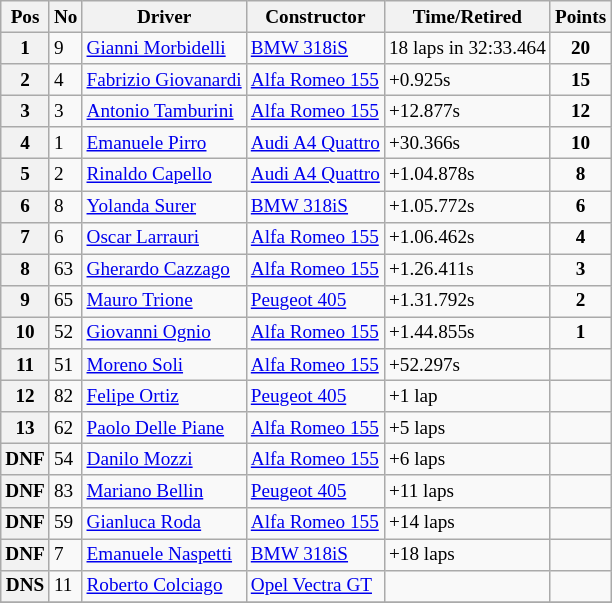<table class="wikitable" style="font-size: 80%;">
<tr>
<th>Pos</th>
<th>No</th>
<th>Driver</th>
<th>Constructor</th>
<th>Time/Retired</th>
<th>Points</th>
</tr>
<tr>
<th>1</th>
<td>9</td>
<td> <a href='#'>Gianni Morbidelli</a></td>
<td><a href='#'>BMW 318iS</a></td>
<td>18 laps in 32:33.464</td>
<td align=center><strong>20</strong></td>
</tr>
<tr>
<th>2</th>
<td>4</td>
<td> <a href='#'>Fabrizio Giovanardi</a></td>
<td><a href='#'>Alfa Romeo 155</a></td>
<td>+0.925s</td>
<td align=center><strong>15</strong></td>
</tr>
<tr>
<th>3</th>
<td>3</td>
<td> <a href='#'>Antonio Tamburini</a></td>
<td><a href='#'>Alfa Romeo 155</a></td>
<td>+12.877s</td>
<td align=center><strong>12</strong></td>
</tr>
<tr>
<th>4</th>
<td>1</td>
<td> <a href='#'>Emanuele Pirro</a></td>
<td><a href='#'>Audi A4 Quattro</a></td>
<td>+30.366s</td>
<td align=center><strong>10</strong></td>
</tr>
<tr>
<th>5</th>
<td>2</td>
<td> <a href='#'>Rinaldo Capello</a></td>
<td><a href='#'>Audi A4 Quattro</a></td>
<td>+1.04.878s</td>
<td align=center><strong>8</strong></td>
</tr>
<tr>
<th>6</th>
<td>8</td>
<td> <a href='#'>Yolanda Surer</a></td>
<td><a href='#'>BMW 318iS</a></td>
<td>+1.05.772s</td>
<td align=center><strong>6</strong></td>
</tr>
<tr>
<th>7</th>
<td>6</td>
<td> <a href='#'>Oscar Larrauri</a></td>
<td><a href='#'>Alfa Romeo 155</a></td>
<td>+1.06.462s</td>
<td align=center><strong>4</strong></td>
</tr>
<tr>
<th>8</th>
<td>63</td>
<td> <a href='#'>Gherardo Cazzago</a></td>
<td><a href='#'>Alfa Romeo 155</a></td>
<td>+1.26.411s</td>
<td align=center><strong>3</strong></td>
</tr>
<tr>
<th>9</th>
<td>65</td>
<td> <a href='#'>Mauro Trione</a></td>
<td><a href='#'>Peugeot 405</a></td>
<td>+1.31.792s</td>
<td align=center><strong>2</strong></td>
</tr>
<tr>
<th>10</th>
<td>52</td>
<td> <a href='#'>Giovanni Ognio</a></td>
<td><a href='#'>Alfa Romeo 155</a></td>
<td>+1.44.855s</td>
<td align=center><strong>1</strong></td>
</tr>
<tr>
<th>11</th>
<td>51</td>
<td> <a href='#'>Moreno Soli</a></td>
<td><a href='#'>Alfa Romeo 155</a></td>
<td>+52.297s</td>
<td></td>
</tr>
<tr>
<th>12</th>
<td>82</td>
<td> <a href='#'>Felipe Ortiz</a></td>
<td><a href='#'>Peugeot 405</a></td>
<td>+1 lap</td>
<td></td>
</tr>
<tr>
<th>13</th>
<td>62</td>
<td> <a href='#'>Paolo Delle Piane</a></td>
<td><a href='#'>Alfa Romeo 155</a></td>
<td>+5 laps</td>
<td></td>
</tr>
<tr>
<th>DNF</th>
<td>54</td>
<td> <a href='#'>Danilo Mozzi</a></td>
<td><a href='#'>Alfa Romeo 155</a></td>
<td>+6 laps</td>
<td></td>
</tr>
<tr>
<th>DNF</th>
<td>83</td>
<td> <a href='#'>Mariano Bellin</a></td>
<td><a href='#'>Peugeot 405</a></td>
<td>+11 laps</td>
<td></td>
</tr>
<tr>
<th>DNF</th>
<td>59</td>
<td> <a href='#'>Gianluca Roda</a></td>
<td><a href='#'>Alfa Romeo 155</a></td>
<td>+14 laps</td>
<td></td>
</tr>
<tr>
<th>DNF</th>
<td>7</td>
<td> <a href='#'>Emanuele Naspetti</a></td>
<td><a href='#'>BMW 318iS</a></td>
<td>+18 laps</td>
<td></td>
</tr>
<tr>
<th>DNS</th>
<td>11</td>
<td> <a href='#'>Roberto Colciago</a></td>
<td><a href='#'> Opel Vectra GT</a></td>
<td></td>
<td></td>
</tr>
<tr>
</tr>
</table>
